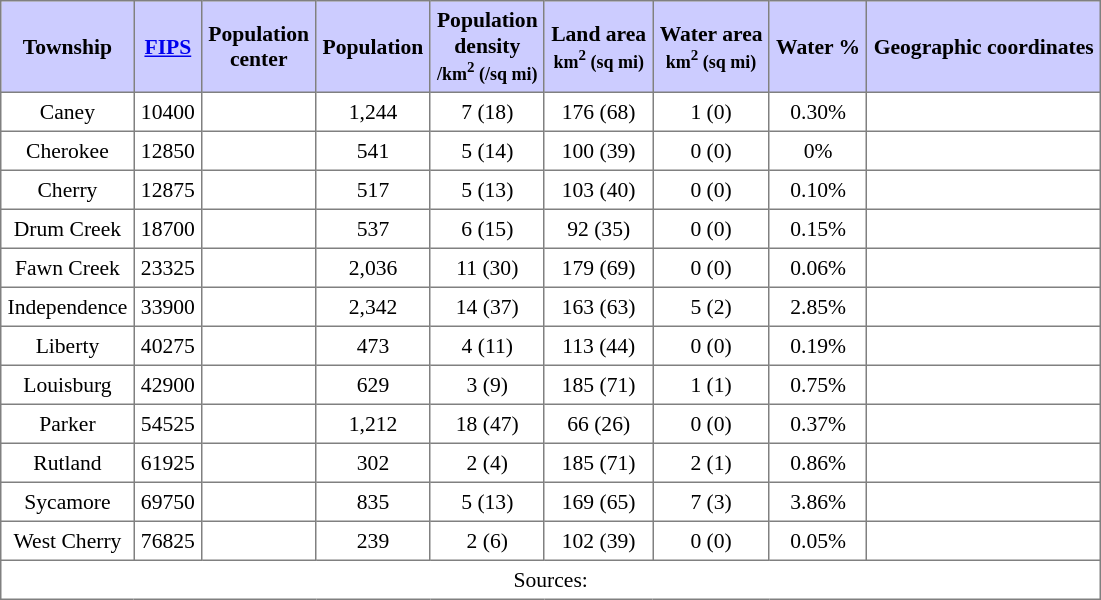<table class="toccolours" border=1 cellspacing=0 cellpadding=4 style="text-align:center; border-collapse:collapse; font-size:90%;">
<tr style="background:#ccccff">
<th>Township</th>
<th><a href='#'>FIPS</a></th>
<th>Population<br>center</th>
<th>Population</th>
<th>Population<br>density<br><small>/km<sup>2</sup> (/sq mi)</small></th>
<th>Land area<br><small>km<sup>2</sup> (sq mi)</small></th>
<th>Water area<br><small>km<sup>2</sup> (sq mi)</small></th>
<th>Water %</th>
<th>Geographic coordinates</th>
</tr>
<tr>
<td>Caney</td>
<td>10400</td>
<td></td>
<td>1,244</td>
<td>7 (18)</td>
<td>176 (68)</td>
<td>1 (0)</td>
<td>0.30%</td>
<td></td>
</tr>
<tr>
<td>Cherokee</td>
<td>12850</td>
<td></td>
<td>541</td>
<td>5 (14)</td>
<td>100 (39)</td>
<td>0 (0)</td>
<td>0%</td>
<td></td>
</tr>
<tr>
<td>Cherry</td>
<td>12875</td>
<td></td>
<td>517</td>
<td>5 (13)</td>
<td>103 (40)</td>
<td>0 (0)</td>
<td>0.10%</td>
<td></td>
</tr>
<tr>
<td>Drum Creek</td>
<td>18700</td>
<td></td>
<td>537</td>
<td>6 (15)</td>
<td>92 (35)</td>
<td>0 (0)</td>
<td>0.15%</td>
<td></td>
</tr>
<tr>
<td>Fawn Creek</td>
<td>23325</td>
<td></td>
<td>2,036</td>
<td>11 (30)</td>
<td>179 (69)</td>
<td>0 (0)</td>
<td>0.06%</td>
<td></td>
</tr>
<tr>
<td>Independence</td>
<td>33900</td>
<td></td>
<td>2,342</td>
<td>14 (37)</td>
<td>163 (63)</td>
<td>5 (2)</td>
<td>2.85%</td>
<td></td>
</tr>
<tr>
<td>Liberty</td>
<td>40275</td>
<td></td>
<td>473</td>
<td>4 (11)</td>
<td>113 (44)</td>
<td>0 (0)</td>
<td>0.19%</td>
<td></td>
</tr>
<tr>
<td>Louisburg</td>
<td>42900</td>
<td></td>
<td>629</td>
<td>3 (9)</td>
<td>185 (71)</td>
<td>1 (1)</td>
<td>0.75%</td>
<td></td>
</tr>
<tr>
<td>Parker</td>
<td>54525</td>
<td></td>
<td>1,212</td>
<td>18 (47)</td>
<td>66 (26)</td>
<td>0 (0)</td>
<td>0.37%</td>
<td></td>
</tr>
<tr>
<td>Rutland</td>
<td>61925</td>
<td></td>
<td>302</td>
<td>2 (4)</td>
<td>185 (71)</td>
<td>2 (1)</td>
<td>0.86%</td>
<td></td>
</tr>
<tr>
<td>Sycamore</td>
<td>69750</td>
<td></td>
<td>835</td>
<td>5 (13)</td>
<td>169 (65)</td>
<td>7 (3)</td>
<td>3.86%</td>
<td></td>
</tr>
<tr>
<td>West Cherry</td>
<td>76825</td>
<td></td>
<td>239</td>
<td>2 (6)</td>
<td>102 (39)</td>
<td>0 (0)</td>
<td>0.05%</td>
<td></td>
</tr>
<tr>
<td colspan=9>Sources: </td>
</tr>
</table>
